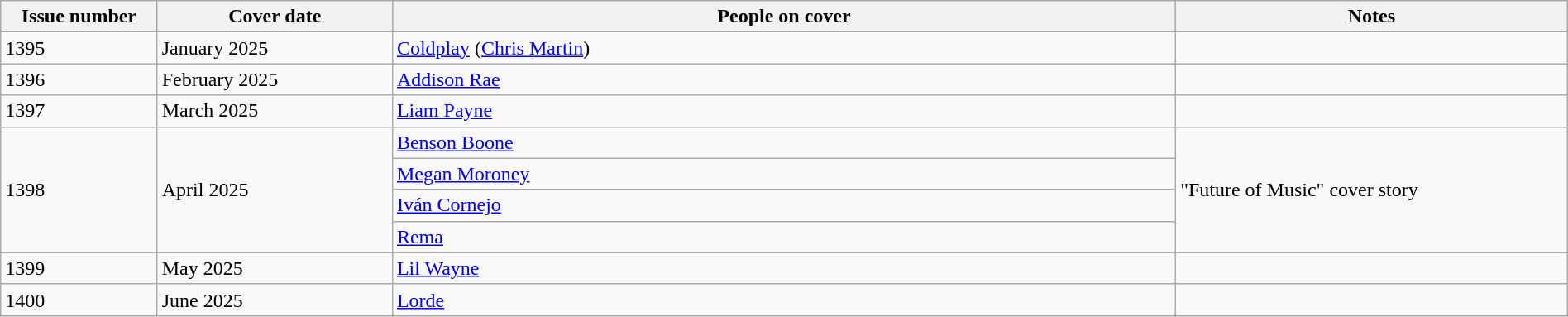<table class="wikitable sortable" style="margin:auto;width:100%;">
<tr>
<th style="width:10%;">Issue number</th>
<th style="width:15%;">Cover date</th>
<th style="width:50%;">People on cover</th>
<th style="width:25%;">Notes</th>
</tr>
<tr>
<td>1395</td>
<td>January 2025</td>
<td><a href='#'>Coldplay</a> (<a href='#'>Chris Martin</a>)</td>
<td></td>
</tr>
<tr>
<td>1396</td>
<td>February 2025</td>
<td><a href='#'>Addison Rae</a></td>
<td></td>
</tr>
<tr>
<td>1397</td>
<td>March 2025</td>
<td><a href='#'>Liam Payne</a></td>
<td></td>
</tr>
<tr>
<td rowspan="4">1398</td>
<td rowspan="4">April 2025</td>
<td><a href='#'>Benson Boone</a></td>
<td rowspan="4">"Future of Music" cover story</td>
</tr>
<tr>
<td><a href='#'>Megan Moroney</a></td>
</tr>
<tr>
<td><a href='#'>Iván Cornejo</a></td>
</tr>
<tr>
<td><a href='#'>Rema</a></td>
</tr>
<tr>
<td>1399</td>
<td>May 2025</td>
<td><a href='#'>Lil Wayne</a></td>
<td></td>
</tr>
<tr>
<td>1400</td>
<td>June 2025</td>
<td><a href='#'>Lorde</a></td>
<td></td>
</tr>
</table>
